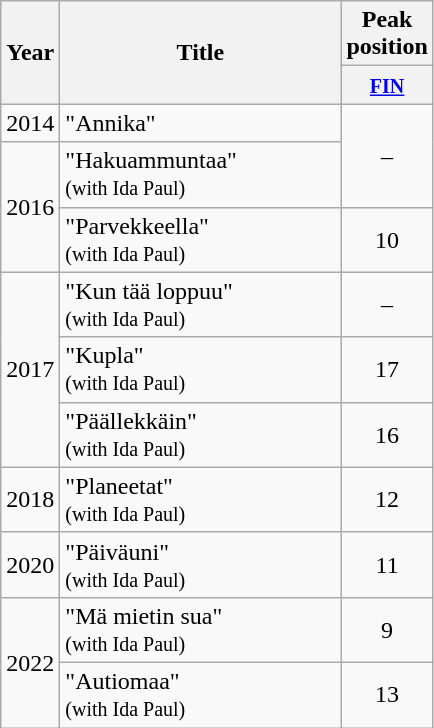<table class="wikitable">
<tr>
<th align="center" rowspan="2" width="10">Year</th>
<th align="center" rowspan="2" width="180">Title</th>
<th align="center" colspan="1" width="20">Peak position</th>
</tr>
<tr>
<th width="20"><small><a href='#'>FIN</a></small><br></th>
</tr>
<tr>
<td>2014</td>
<td>"Annika"</td>
<td style="text-align:center;" rowspan="2">–</td>
</tr>
<tr>
<td align="center" rowspan="2">2016</td>
<td>"Hakuammuntaa" <br><small>(with Ida Paul)</small></td>
</tr>
<tr>
<td>"Parvekkeella" <br><small>(with Ida Paul)</small></td>
<td style="text-align:center;">10</td>
</tr>
<tr>
<td align="center" rowspan="3">2017</td>
<td>"Kun tää loppuu" <br><small>(with Ida Paul)</small></td>
<td style="text-align:center;">–</td>
</tr>
<tr>
<td>"Kupla" <br><small>(with Ida Paul)</small></td>
<td style="text-align:center;">17</td>
</tr>
<tr>
<td>"Päällekkäin" <br><small>(with Ida Paul)</small></td>
<td style="text-align:center;">16</td>
</tr>
<tr>
<td align="center">2018</td>
<td>"Planeetat" <br><small>(with Ida Paul)</small></td>
<td style="text-align:center;">12<br></td>
</tr>
<tr>
<td align="center">2020</td>
<td>"Päiväuni" <br><small>(with Ida Paul)</small></td>
<td style="text-align:center;">11<br></td>
</tr>
<tr>
<td align="center" rowspan="2">2022</td>
<td>"Mä mietin sua" <br><small>(with Ida Paul)</small></td>
<td style="text-align:center;">9<br></td>
</tr>
<tr>
<td>"Autiomaa" <br><small>(with Ida Paul)</small></td>
<td style="text-align:center;">13<br></td>
</tr>
</table>
